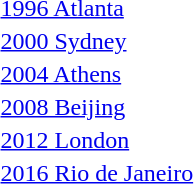<table>
<tr>
<td><a href='#'>1996 Atlanta</a><br></td>
<td></td>
<td></td>
<td></td>
</tr>
<tr>
<td><a href='#'>2000 Sydney</a><br></td>
<td></td>
<td></td>
<td></td>
</tr>
<tr>
<td><a href='#'>2004 Athens</a><br></td>
<td></td>
<td></td>
<td></td>
</tr>
<tr>
<td><a href='#'>2008 Beijing</a><br></td>
<td></td>
<td></td>
<td></td>
</tr>
<tr>
<td><a href='#'>2012 London</a><br></td>
<td></td>
<td></td>
<td></td>
</tr>
<tr valign="top">
<td><a href='#'>2016 Rio de Janeiro</a><br></td>
<td></td>
<td></td>
<td></td>
</tr>
</table>
